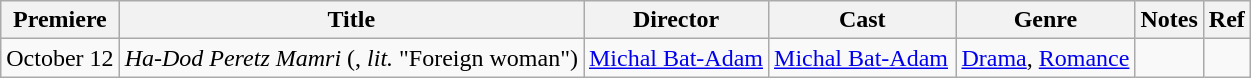<table class="wikitable">
<tr>
<th>Premiere</th>
<th>Title</th>
<th>Director</th>
<th width=15%>Cast</th>
<th>Genre</th>
<th>Notes</th>
<th>Ref</th>
</tr>
<tr>
<td>October 12</td>
<td><em>Ha-Dod Peretz Mamri</em> (, <em>lit.</em> "Foreign woman")</td>
<td><a href='#'>Michal Bat-Adam</a></td>
<td><a href='#'>Michal Bat-Adam</a></td>
<td><a href='#'>Drama</a>, <a href='#'>Romance</a></td>
<td></td>
<td></td>
</tr>
</table>
